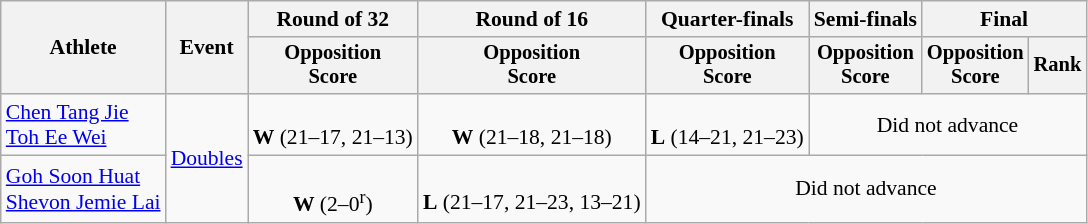<table class="wikitable" style="font-size:90%;text-align:center">
<tr>
<th rowspan="2">Athlete</th>
<th rowspan="2">Event</th>
<th>Round of 32</th>
<th>Round of 16</th>
<th>Quarter-finals</th>
<th>Semi-finals</th>
<th colspan="2">Final</th>
</tr>
<tr style="font-size:95%">
<th>Opposition<br>Score</th>
<th>Opposition<br>Score</th>
<th>Opposition<br>Score</th>
<th>Opposition<br>Score</th>
<th>Opposition<br>Score</th>
<th>Rank</th>
</tr>
<tr>
<td align="left"><a href='#'>Chen Tang Jie</a><br><a href='#'>Toh Ee Wei</a></td>
<td align="left" rowspan="2"><a href='#'>Doubles</a></td>
<td><br><strong>W</strong> (21–17, 21–13)</td>
<td><br><strong>W</strong> (21–18, 21–18)</td>
<td><br><strong>L</strong> (14–21, 21–23)</td>
<td colspan="3">Did not advance</td>
</tr>
<tr>
<td align="left"><a href='#'>Goh Soon Huat</a><br><a href='#'>Shevon Jemie Lai</a></td>
<td><br><strong>W</strong> (2–0<sup>r</sup>)</td>
<td><br><strong>L</strong> (21–17, 21–23, 13–21)</td>
<td colspan="4">Did not advance</td>
</tr>
</table>
